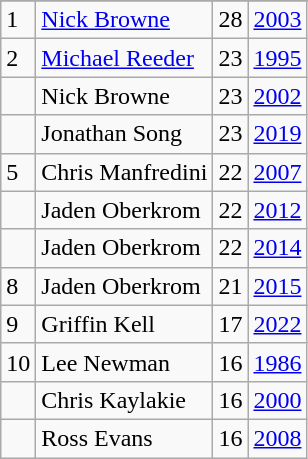<table class="wikitable">
<tr>
</tr>
<tr>
<td>1</td>
<td><a href='#'>Nick Browne</a></td>
<td>28</td>
<td><a href='#'>2003</a></td>
</tr>
<tr>
<td>2</td>
<td><a href='#'>Michael Reeder</a></td>
<td>23</td>
<td><a href='#'>1995</a></td>
</tr>
<tr>
<td></td>
<td>Nick Browne</td>
<td>23</td>
<td><a href='#'>2002</a></td>
</tr>
<tr>
<td></td>
<td>Jonathan Song</td>
<td>23</td>
<td><a href='#'>2019</a></td>
</tr>
<tr>
<td>5</td>
<td>Chris Manfredini</td>
<td>22</td>
<td><a href='#'>2007</a></td>
</tr>
<tr>
<td></td>
<td>Jaden Oberkrom</td>
<td>22</td>
<td><a href='#'>2012</a></td>
</tr>
<tr>
<td></td>
<td>Jaden Oberkrom</td>
<td>22</td>
<td><a href='#'>2014</a></td>
</tr>
<tr>
<td>8</td>
<td>Jaden Oberkrom</td>
<td>21</td>
<td><a href='#'>2015</a></td>
</tr>
<tr>
<td>9</td>
<td>Griffin Kell</td>
<td>17</td>
<td><a href='#'>2022</a></td>
</tr>
<tr>
<td>10</td>
<td>Lee Newman</td>
<td>16</td>
<td><a href='#'>1986</a></td>
</tr>
<tr>
<td></td>
<td>Chris Kaylakie</td>
<td>16</td>
<td><a href='#'>2000</a></td>
</tr>
<tr>
<td></td>
<td>Ross Evans</td>
<td>16</td>
<td><a href='#'>2008</a></td>
</tr>
</table>
